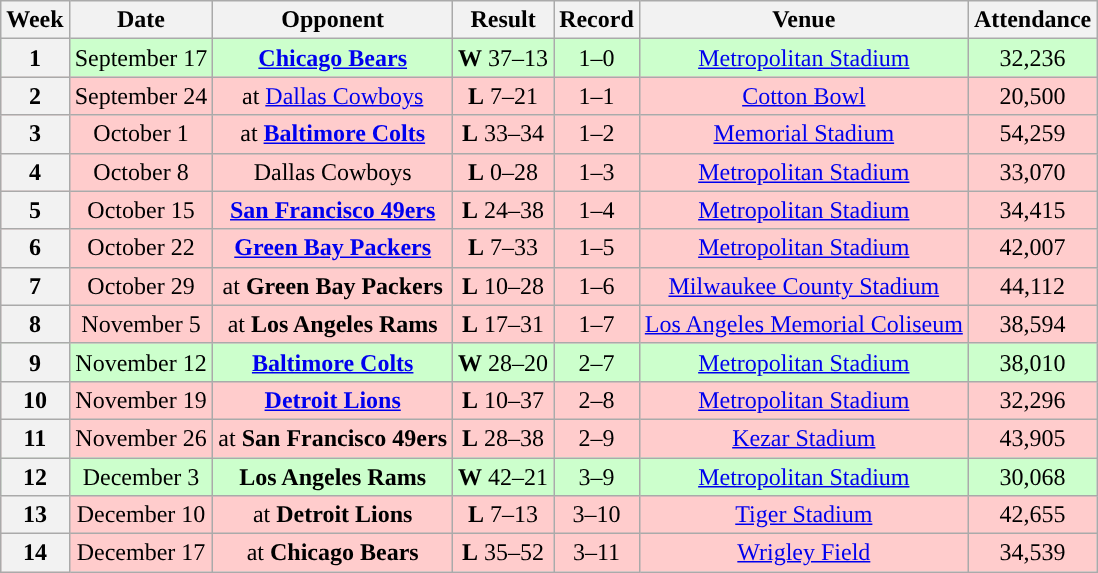<table class="wikitable" style="text-align:center">
<tr>
<th>Week</th>
<th>Date</th>
<th>Opponent</th>
<th>Result</th>
<th>Record</th>
<th>Venue</th>
<th>Attendance</th>
</tr>
<tr style="background:#cfc">
<th>1</th>
<td>September 17</td>
<td><strong><a href='#'>Chicago Bears</a></strong></td>
<td><strong>W</strong> 37–13</td>
<td>1–0</td>
<td><a href='#'>Metropolitan Stadium</a></td>
<td>32,236</td>
</tr>
<tr style="background:#fcc">
<th>2</th>
<td>September 24</td>
<td>at <a href='#'>Dallas Cowboys</a></td>
<td><strong>L</strong> 7–21</td>
<td>1–1</td>
<td><a href='#'>Cotton Bowl</a></td>
<td>20,500</td>
</tr>
<tr style="background:#fcc">
<th>3</th>
<td>October 1</td>
<td>at <strong><a href='#'>Baltimore Colts</a></strong></td>
<td><strong>L</strong> 33–34</td>
<td>1–2</td>
<td><a href='#'>Memorial Stadium</a></td>
<td>54,259</td>
</tr>
<tr style="background:#fcc">
<th>4</th>
<td>October 8</td>
<td>Dallas Cowboys</td>
<td><strong>L</strong> 0–28</td>
<td>1–3</td>
<td><a href='#'>Metropolitan Stadium</a></td>
<td>33,070</td>
</tr>
<tr style="background:#fcc">
<th>5</th>
<td>October 15</td>
<td><strong><a href='#'>San Francisco 49ers</a></strong></td>
<td><strong>L</strong> 24–38</td>
<td>1–4</td>
<td><a href='#'>Metropolitan Stadium</a></td>
<td>34,415</td>
</tr>
<tr style="background:#fcc">
<th>6</th>
<td>October 22</td>
<td><strong><a href='#'>Green Bay Packers</a></strong></td>
<td><strong>L</strong> 7–33</td>
<td>1–5</td>
<td><a href='#'>Metropolitan Stadium</a></td>
<td>42,007</td>
</tr>
<tr style="background:#fcc">
<th>7</th>
<td>October 29</td>
<td>at <strong>Green Bay Packers</strong></td>
<td><strong>L</strong> 10–28</td>
<td>1–6</td>
<td><a href='#'>Milwaukee County Stadium</a></td>
<td>44,112</td>
</tr>
<tr style="background:#fcc">
<th>8</th>
<td>November 5</td>
<td>at <strong>Los Angeles Rams</strong></td>
<td><strong>L</strong> 17–31</td>
<td>1–7</td>
<td><a href='#'>Los Angeles Memorial Coliseum</a></td>
<td>38,594</td>
</tr>
<tr style="background:#cfc">
<th>9</th>
<td>November 12</td>
<td><strong><a href='#'>Baltimore Colts</a></strong></td>
<td><strong>W</strong> 28–20</td>
<td>2–7</td>
<td><a href='#'>Metropolitan Stadium</a></td>
<td>38,010</td>
</tr>
<tr style="background:#fcc">
<th>10</th>
<td>November 19</td>
<td><strong><a href='#'>Detroit Lions</a></strong></td>
<td><strong>L</strong> 10–37</td>
<td>2–8</td>
<td><a href='#'>Metropolitan Stadium</a></td>
<td>32,296</td>
</tr>
<tr style="background:#fcc">
<th>11</th>
<td>November 26</td>
<td>at <strong>San Francisco 49ers</strong></td>
<td><strong>L</strong> 28–38</td>
<td>2–9</td>
<td><a href='#'>Kezar Stadium</a></td>
<td>43,905</td>
</tr>
<tr style="background:#cfc">
<th>12</th>
<td>December 3</td>
<td><strong>Los Angeles Rams</strong></td>
<td><strong>W</strong> 42–21</td>
<td>3–9</td>
<td><a href='#'>Metropolitan Stadium</a></td>
<td>30,068</td>
</tr>
<tr style="background:#fcc">
<th>13</th>
<td>December 10</td>
<td>at <strong>Detroit Lions</strong></td>
<td><strong>L</strong> 7–13</td>
<td>3–10</td>
<td><a href='#'>Tiger Stadium</a></td>
<td>42,655</td>
</tr>
<tr style="background:#fcc">
<th>14</th>
<td>December 17</td>
<td>at <strong>Chicago Bears</strong></td>
<td><strong>L</strong> 35–52</td>
<td>3–11</td>
<td><a href='#'>Wrigley Field</a></td>
<td>34,539</td>
</tr>
</table>
